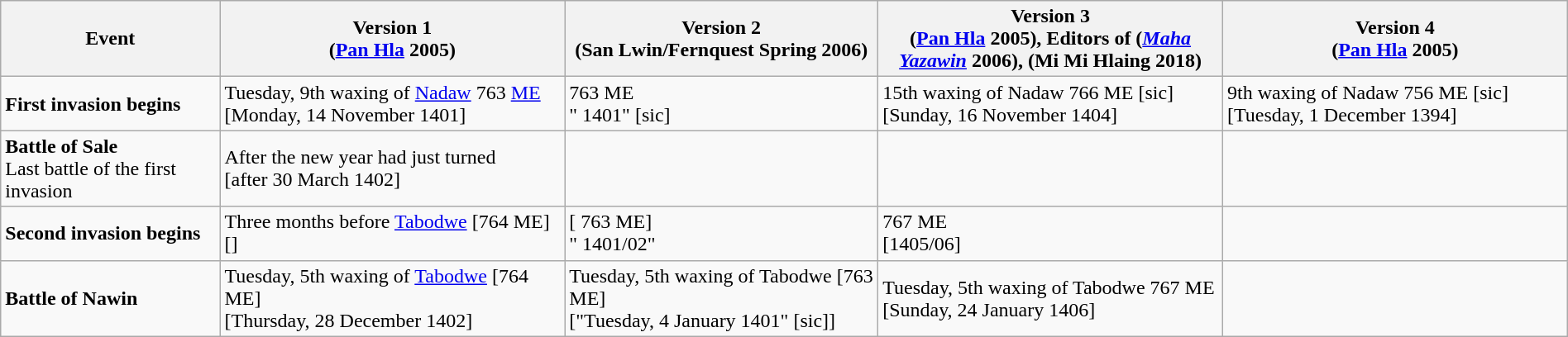<table width=100% class="wikitable">
<tr>
<th width=14%>Event</th>
<th width=22%>Version 1 <br> (<a href='#'>Pan Hla</a> 2005)</th>
<th width=20%>Version 2 <br> (San Lwin/Fernquest Spring 2006)</th>
<th width=22%>Version 3 <br> (<a href='#'>Pan Hla</a> 2005), Editors of (<em><a href='#'>Maha Yazawin</a></em> 2006), (Mi Mi Hlaing 2018)</th>
<th width=22%>Version 4 <br> (<a href='#'>Pan Hla</a> 2005)</th>
</tr>
<tr>
<td><strong>First invasion begins</strong></td>
<td>Tuesday, 9th waxing of <a href='#'>Nadaw</a> 763 <a href='#'>ME</a> <br> [Monday, 14 November 1401]</td>
<td>763 ME <br> " 1401" [sic]</td>
<td>15th waxing of Nadaw 766 ME [sic] <br> [Sunday, 16 November 1404]</td>
<td>9th waxing of Nadaw 756 ME [sic] <br> [Tuesday, 1 December 1394]</td>
</tr>
<tr>
<td><strong>Battle of Sale</strong> <br> Last battle of the first invasion</td>
<td>After the new year had just turned <br> [after 30 March 1402]</td>
<td></td>
<td></td>
<td></td>
</tr>
<tr>
<td><strong>Second invasion begins</strong></td>
<td>Three months before <a href='#'>Tabodwe</a> [764 ME] <br> []</td>
<td>[ 763 ME] <br> " 1401/02"</td>
<td>767 ME <br> [1405/06]</td>
<td></td>
</tr>
<tr>
<td><strong>Battle of Nawin</strong></td>
<td>Tuesday, 5th waxing of <a href='#'>Tabodwe</a> [764 ME]<br> [Thursday, 28 December 1402]</td>
<td>Tuesday, 5th waxing of Tabodwe [763 ME] <br> ["Tuesday, 4 January 1401" [sic]]</td>
<td>Tuesday, 5th waxing of Tabodwe 767 ME <br> [Sunday, 24 January 1406]</td>
<td></td>
</tr>
</table>
